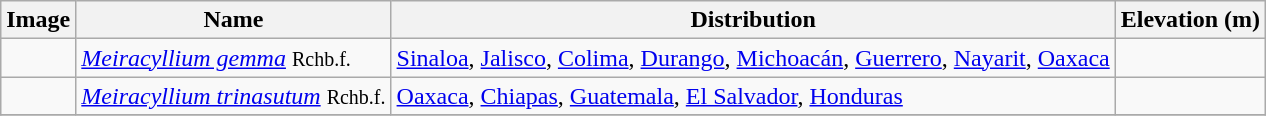<table class="wikitable">
<tr>
<th>Image</th>
<th>Name</th>
<th>Distribution</th>
<th>Elevation (m)</th>
</tr>
<tr>
<td></td>
<td><em><a href='#'>Meiracyllium gemma</a></em> <small>Rchb.f.</small></td>
<td><a href='#'>Sinaloa</a>, <a href='#'>Jalisco</a>, <a href='#'>Colima</a>, <a href='#'>Durango</a>, <a href='#'>Michoacán</a>, <a href='#'>Guerrero</a>, <a href='#'>Nayarit</a>, <a href='#'>Oaxaca</a></td>
<td></td>
</tr>
<tr>
<td></td>
<td><em><a href='#'>Meiracyllium trinasutum</a></em> <small>Rchb.f.</small></td>
<td><a href='#'>Oaxaca</a>, <a href='#'>Chiapas</a>, <a href='#'>Guatemala</a>, <a href='#'>El Salvador</a>, <a href='#'>Honduras</a></td>
<td></td>
</tr>
<tr>
</tr>
</table>
